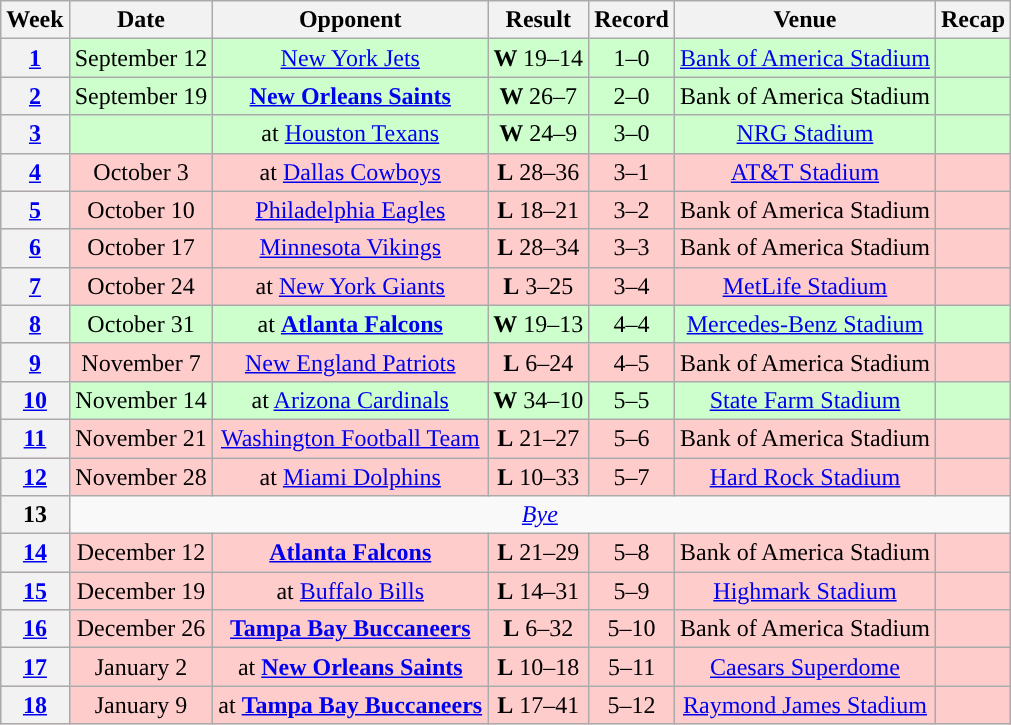<table class="wikitable" style="text-align:center">
<tr>
<th>Week</th>
<th>Date</th>
<th>Opponent</th>
<th>Result</th>
<th>Record</th>
<th>Venue</th>
<th>Recap</th>
</tr>
<tr style="background:#cfc">
<th><a href='#'>1</a></th>
<td>September 12</td>
<td><a href='#'>New York Jets</a></td>
<td><strong>W </strong> 19–14</td>
<td>1–0</td>
<td><a href='#'>Bank of America Stadium</a></td>
<td></td>
</tr>
<tr style="background:#cfc">
<th><a href='#'>2</a></th>
<td>September 19</td>
<td><strong><a href='#'>New Orleans Saints</a></strong></td>
<td><strong>W </strong> 26–7</td>
<td>2–0</td>
<td>Bank of America Stadium</td>
<td></td>
</tr>
<tr style="background:#cfc">
<th><a href='#'>3</a></th>
<td></td>
<td>at <a href='#'>Houston Texans</a></td>
<td><strong>W</strong> 24–9</td>
<td>3–0</td>
<td><a href='#'>NRG Stadium</a></td>
<td></td>
</tr>
<tr style="background:#fcc">
<th><a href='#'>4</a></th>
<td>October 3</td>
<td>at <a href='#'>Dallas Cowboys</a></td>
<td><strong>L</strong> 28–36</td>
<td>3–1</td>
<td><a href='#'>AT&T Stadium</a></td>
<td></td>
</tr>
<tr style="background:#fcc">
<th><a href='#'>5</a></th>
<td>October 10</td>
<td><a href='#'>Philadelphia Eagles</a></td>
<td><strong>L</strong> 18–21</td>
<td>3–2</td>
<td>Bank of America Stadium</td>
<td></td>
</tr>
<tr style="background:#fcc">
<th><a href='#'>6</a></th>
<td>October 17</td>
<td><a href='#'>Minnesota Vikings</a></td>
<td><strong>L</strong> 28–34 </td>
<td>3–3</td>
<td>Bank of America Stadium</td>
<td></td>
</tr>
<tr style="background:#fcc">
<th><a href='#'>7</a></th>
<td>October 24</td>
<td>at <a href='#'>New York Giants</a></td>
<td><strong>L</strong> 3–25</td>
<td>3–4</td>
<td><a href='#'>MetLife Stadium</a></td>
<td></td>
</tr>
<tr style="background:#cfc">
<th><a href='#'>8</a></th>
<td>October 31</td>
<td>at <strong><a href='#'>Atlanta Falcons</a></strong></td>
<td><strong>W</strong> 19–13</td>
<td>4–4</td>
<td><a href='#'>Mercedes-Benz Stadium</a></td>
<td></td>
</tr>
<tr style="background:#fcc">
<th><a href='#'>9</a></th>
<td>November 7</td>
<td><a href='#'>New England Patriots</a></td>
<td><strong>L</strong> 6–24</td>
<td>4–5</td>
<td>Bank of America Stadium</td>
<td></td>
</tr>
<tr style="background:#cfc">
<th><a href='#'>10</a></th>
<td>November 14</td>
<td>at <a href='#'>Arizona Cardinals</a></td>
<td><strong>W</strong> 34–10</td>
<td>5–5</td>
<td><a href='#'>State Farm Stadium</a></td>
<td></td>
</tr>
<tr style="background:#fcc">
<th><a href='#'>11</a></th>
<td>November 21</td>
<td><a href='#'>Washington Football Team</a></td>
<td><strong>L</strong> 21–27</td>
<td>5–6</td>
<td>Bank of America Stadium</td>
<td></td>
</tr>
<tr style="background:#fcc">
<th><a href='#'>12</a></th>
<td>November 28</td>
<td>at <a href='#'>Miami Dolphins</a></td>
<td><strong>L</strong> 10–33</td>
<td>5–7</td>
<td><a href='#'>Hard Rock Stadium</a></td>
<td></td>
</tr>
<tr>
<th>13</th>
<td colspan="6"><em><a href='#'>Bye</a></em></td>
</tr>
<tr style="background:#fcc">
<th><a href='#'>14</a></th>
<td>December 12</td>
<td><strong><a href='#'>Atlanta Falcons</a></strong></td>
<td><strong>L</strong> 21–29</td>
<td>5–8</td>
<td>Bank of America Stadium</td>
<td></td>
</tr>
<tr style="background:#fcc">
<th><a href='#'>15</a></th>
<td>December 19</td>
<td>at <a href='#'>Buffalo Bills</a></td>
<td><strong>L</strong> 14–31</td>
<td>5–9</td>
<td><a href='#'>Highmark Stadium</a></td>
<td></td>
</tr>
<tr style="background:#fcc">
<th><a href='#'>16</a></th>
<td>December 26</td>
<td><strong><a href='#'>Tampa Bay Buccaneers</a></strong></td>
<td><strong>L</strong> 6–32</td>
<td>5–10</td>
<td>Bank of America Stadium</td>
<td></td>
</tr>
<tr style="background:#fcc">
<th><a href='#'>17</a></th>
<td>January 2</td>
<td>at <strong><a href='#'>New Orleans Saints</a></strong></td>
<td><strong>L</strong> 10–18</td>
<td>5–11</td>
<td><a href='#'>Caesars Superdome</a></td>
<td></td>
</tr>
<tr style="background:#fcc">
<th><a href='#'>18</a></th>
<td>January 9</td>
<td>at <strong><a href='#'>Tampa Bay Buccaneers</a></strong></td>
<td><strong>L</strong> 17–41</td>
<td>5–12</td>
<td><a href='#'>Raymond James Stadium</a></td>
<td></td>
</tr>
</table>
